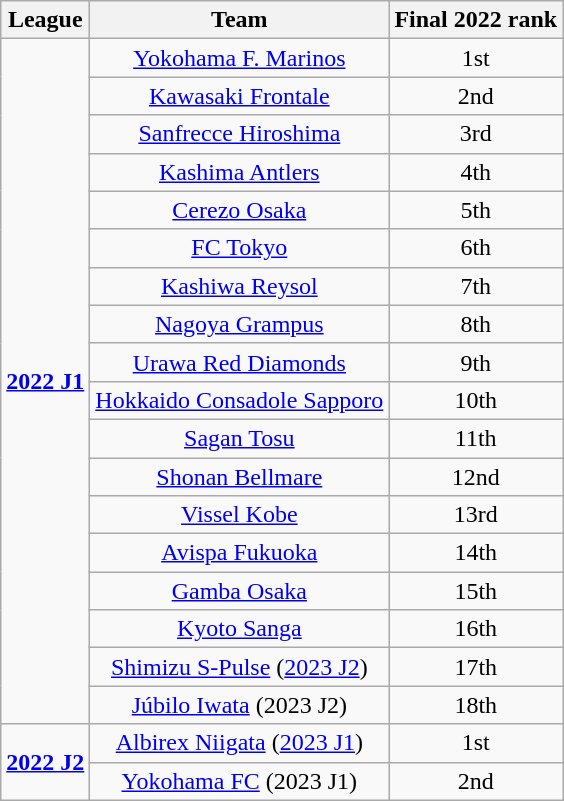<table class="wikitable" style="text-align:center;">
<tr>
<th>League</th>
<th>Team</th>
<th>Final 2022 rank</th>
</tr>
<tr>
<td rowspan="18"><strong><a href='#'>2022 J1</a></strong></td>
<td><a href='#'>Yokohama F. Marinos</a></td>
<td>1st</td>
</tr>
<tr>
<td><a href='#'>Kawasaki Frontale</a></td>
<td>2nd</td>
</tr>
<tr>
<td><a href='#'>Sanfrecce Hiroshima</a></td>
<td>3rd</td>
</tr>
<tr>
<td><a href='#'>Kashima Antlers</a></td>
<td>4th</td>
</tr>
<tr>
<td><a href='#'>Cerezo Osaka</a></td>
<td>5th</td>
</tr>
<tr>
<td><a href='#'>FC Tokyo</a></td>
<td>6th</td>
</tr>
<tr>
<td><a href='#'>Kashiwa Reysol</a></td>
<td>7th</td>
</tr>
<tr>
<td><a href='#'>Nagoya Grampus</a></td>
<td>8th</td>
</tr>
<tr>
<td><a href='#'>Urawa Red Diamonds</a></td>
<td>9th</td>
</tr>
<tr>
<td><a href='#'>Hokkaido Consadole Sapporo</a></td>
<td>10th</td>
</tr>
<tr>
<td><a href='#'>Sagan Tosu</a></td>
<td>11th</td>
</tr>
<tr>
<td><a href='#'>Shonan Bellmare</a></td>
<td>12nd</td>
</tr>
<tr>
<td><a href='#'>Vissel Kobe</a></td>
<td>13rd</td>
</tr>
<tr>
<td><a href='#'>Avispa Fukuoka</a></td>
<td>14th</td>
</tr>
<tr>
<td><a href='#'>Gamba Osaka</a></td>
<td>15th</td>
</tr>
<tr>
<td><a href='#'>Kyoto Sanga</a></td>
<td>16th</td>
</tr>
<tr>
<td><a href='#'>Shimizu S-Pulse</a> (<a href='#'>2023 J2</a>)</td>
<td>17th</td>
</tr>
<tr>
<td><a href='#'>Júbilo Iwata</a> (2023 J2)</td>
<td>18th</td>
</tr>
<tr>
<td rowspan="2"><strong><a href='#'>2022 J2</a></strong></td>
<td><a href='#'>Albirex Niigata</a> (<a href='#'>2023 J1</a>)</td>
<td>1st</td>
</tr>
<tr>
<td><a href='#'>Yokohama FC</a>  (2023 J1)</td>
<td>2nd</td>
</tr>
</table>
